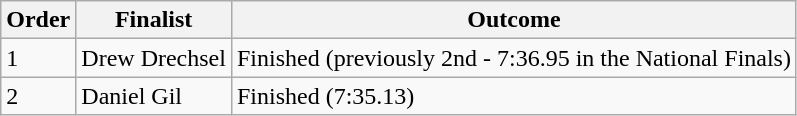<table class="wikitable sortable">
<tr>
<th>Order</th>
<th>Finalist</th>
<th>Outcome</th>
</tr>
<tr>
<td>1</td>
<td>Drew Drechsel</td>
<td>Finished (previously 2nd - 7:36.95 in the National Finals)</td>
</tr>
<tr>
<td>2</td>
<td>Daniel Gil</td>
<td>Finished (7:35.13)</td>
</tr>
</table>
